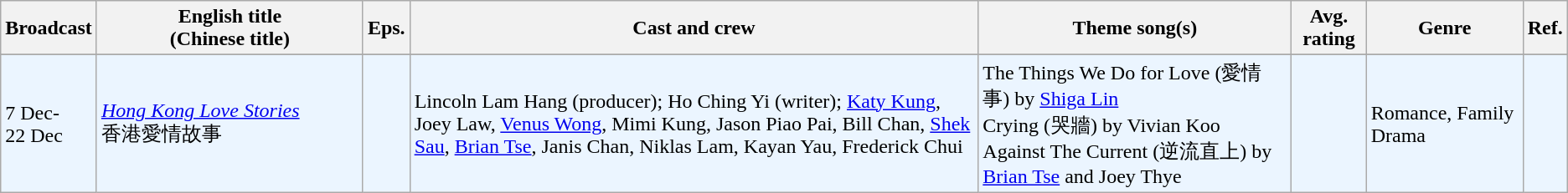<table class="wikitable sortable">
<tr>
<th>Broadcast</th>
<th style="width:17%;">English title <br> (Chinese title)</th>
<th>Eps.</th>
<th>Cast and crew</th>
<th style="width:20%;">Theme song(s)</th>
<th>Avg. rating</th>
<th style="width:10%;">Genre</th>
<th>Ref.</th>
</tr>
<tr>
</tr>
<tr --- bgcolor="#ebf5ff">
<td>7 Dec-<br>22 Dec</td>
<td><em><a href='#'>Hong Kong Love Stories</a></em> <br>香港愛情故事</td>
<td></td>
<td>Lincoln Lam Hang (producer); Ho Ching Yi (writer); <a href='#'>Katy Kung</a>, Joey Law, <a href='#'>Venus Wong</a>, Mimi Kung, Jason Piao Pai, Bill Chan, <a href='#'>Shek Sau</a>, <a href='#'>Brian Tse</a>, Janis Chan, Niklas Lam, Kayan Yau, Frederick Chui</td>
<td>The Things We Do for Love (愛情事) by <a href='#'>Shiga Lin</a><br>Crying (哭牆) by Vivian Koo<br>Against The Current (逆流直上) by <a href='#'>Brian Tse</a> and Joey Thye</td>
<td></td>
<td>Romance, Family Drama</td>
<td></td>
</tr>
</table>
